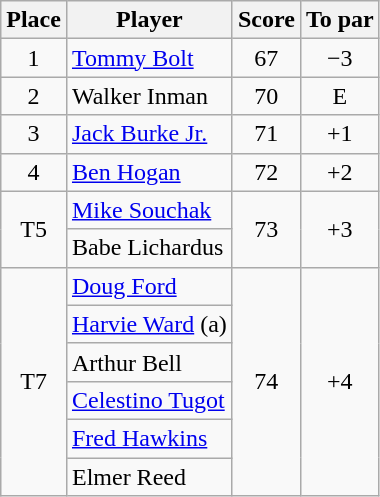<table class=wikitable>
<tr>
<th>Place</th>
<th>Player</th>
<th>Score</th>
<th>To par</th>
</tr>
<tr>
<td align=center>1</td>
<td> <a href='#'>Tommy Bolt</a></td>
<td align=center>67</td>
<td align=center>−3</td>
</tr>
<tr>
<td align=center>2</td>
<td> Walker Inman</td>
<td align=center>70</td>
<td align=center>E</td>
</tr>
<tr>
<td align=center>3</td>
<td> <a href='#'>Jack Burke Jr.</a></td>
<td align=center>71</td>
<td align=center>+1</td>
</tr>
<tr>
<td align=center>4</td>
<td> <a href='#'>Ben Hogan</a></td>
<td align=center>72</td>
<td align=center>+2</td>
</tr>
<tr>
<td rowspan=2 align=center>T5</td>
<td> <a href='#'>Mike Souchak</a></td>
<td rowspan=2 align=center>73</td>
<td rowspan=2 align=center>+3</td>
</tr>
<tr>
<td> Babe Lichardus</td>
</tr>
<tr>
<td rowspan=6 align=center>T7</td>
<td> <a href='#'>Doug Ford</a></td>
<td rowspan=6 align=center>74</td>
<td rowspan=6 align=center>+4</td>
</tr>
<tr>
<td> <a href='#'>Harvie Ward</a> (a)</td>
</tr>
<tr>
<td> Arthur Bell</td>
</tr>
<tr>
<td> <a href='#'>Celestino Tugot</a></td>
</tr>
<tr>
<td> <a href='#'>Fred Hawkins</a></td>
</tr>
<tr>
<td> Elmer Reed</td>
</tr>
</table>
